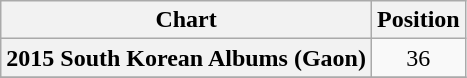<table class="wikitable plainrowheaders" style="text-align:center">
<tr>
<th scope="col">Chart</th>
<th scope="col">Position</th>
</tr>
<tr>
<th scope="row">2015 South Korean Albums (Gaon)</th>
<td>36</td>
</tr>
<tr>
</tr>
</table>
